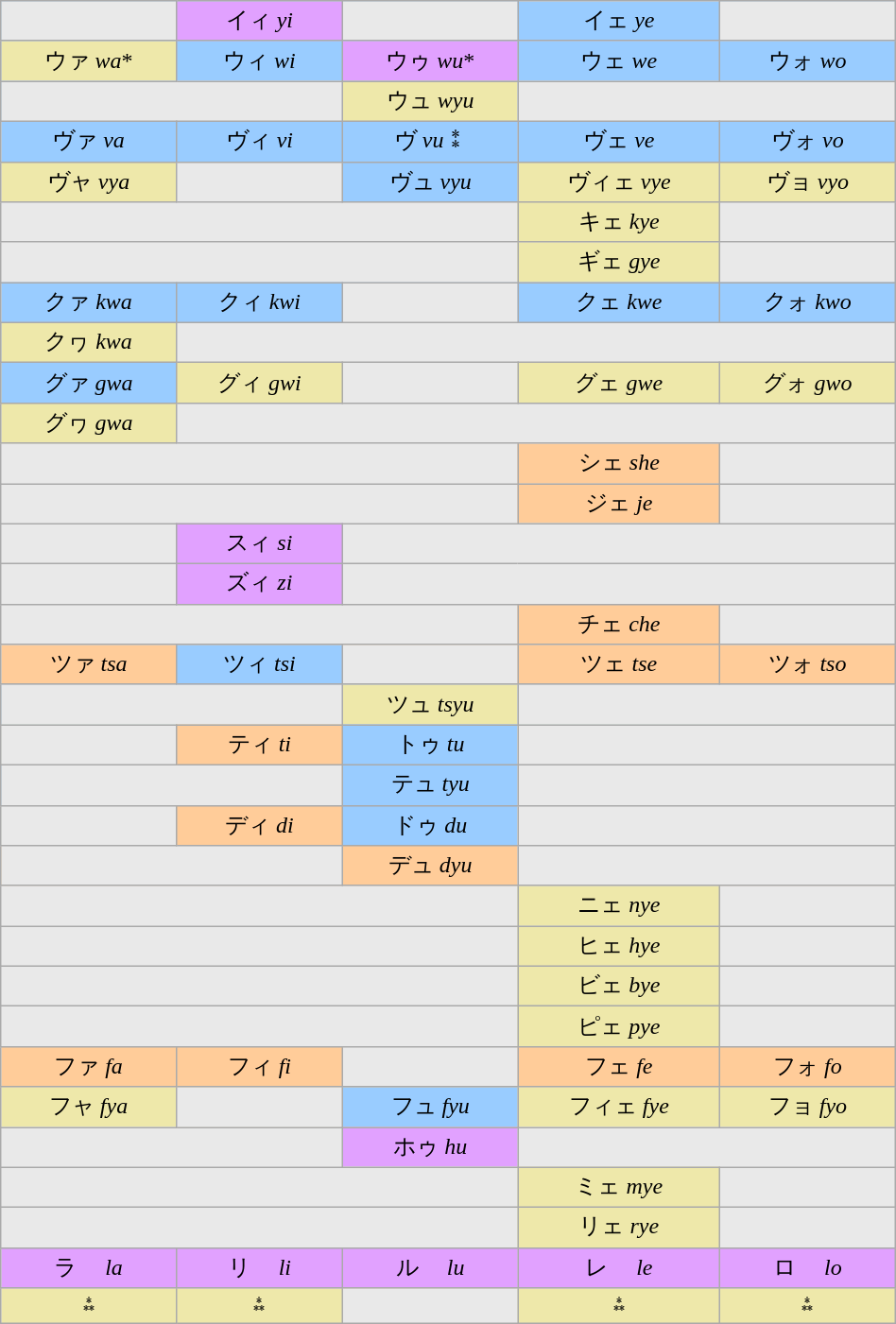<table border="0" style="width:50%;" cellpadding="2px" cellspacing="2px" class="wikitable" lang="ja">
<tr style="vertical-align:top; background:#9cf; text-align:center;">
<td style="background:#e9e9e9;"></td>
<td style="background:#e1a1ff;">イィ <em>yi</em></td>
<td style="background:#e9e9e9;"></td>
<td>イェ <em>ye</em></td>
<td style="background:#e9e9e9;"></td>
</tr>
<tr style="vertical-align:top; background:#9cf; text-align:center;">
<td style="background:#eee8aa;">ウァ <em>wa</em>*</td>
<td>ウィ <em>wi</em></td>
<td style="background:#e1a1ff;">ウゥ <em>wu</em>*</td>
<td>ウェ <em>we</em></td>
<td>ウォ <em>wo</em></td>
</tr>
<tr style="vertical-align:top; background:#9cf; text-align:center;">
<td style="background:#e9e9e9;" colspan="2"></td>
<td style="background:#eee8aa;">ウュ <em>wyu</em></td>
<td style="background:#e9e9e9;" colspan="2"></td>
</tr>
<tr style="vertical-align:top; background:#9cf; text-align:center;">
<td>ヴァ <em>va</em></td>
<td>ヴィ <em>vi</em></td>
<td>ヴ <em>vu</em>⁑</td>
<td>ヴェ <em>ve</em></td>
<td>ヴォ <em>vo</em></td>
</tr>
<tr style="vertical-align:top; background:#eee8aa; text-align:center;">
<td>ヴャ <em>vya</em></td>
<td style="background:#e9e9e9;"></td>
<td style="background:#9cf;">ヴュ <em>vyu</em></td>
<td>ヴィェ <em>vye</em></td>
<td>ヴョ <em>vyo</em></td>
</tr>
<tr style="vertical-align:top; background:#e9e9e9; text-align:center;">
<td colspan="3"></td>
<td style="background:#eee8aa;">キェ <em>kye</em></td>
<td></td>
</tr>
<tr style="vertical-align:top; background:#e9e9e9; text-align:center;">
<td colspan="3"></td>
<td style="background:#eee8aa;">ギェ <em>gye</em></td>
<td></td>
</tr>
<tr style="vertical-align:top; background:#9cf; text-align:center;">
<td>クァ <em>kwa</em></td>
<td>クィ <em>kwi</em></td>
<td style="background:#e9e9e9;"></td>
<td>クェ <em>kwe</em></td>
<td>クォ <em>kwo</em></td>
</tr>
<tr style="vertical-align:top; background:#9cf; text-align:center;">
<td style="background:#eee8aa;">クヮ <em>kwa</em></td>
<td style="background:#e9e9e9;" colspan="4"></td>
</tr>
<tr style="vertical-align:top; background:#eee8aa; text-align:center;">
<td style="background:#9cf;">グァ <em>gwa</em></td>
<td>グィ <em>gwi</em></td>
<td style="background:#e9e9e9;"></td>
<td>グェ <em>gwe</em></td>
<td>グォ <em>gwo</em></td>
</tr>
<tr style="vertical-align:top; background:#e9e9e9; text-align:center;">
<td style="background:#eee8aa;">グヮ <em>gwa</em></td>
<td colspan="4"></td>
</tr>
<tr style="vertical-align:top; background:#e9e9e9; text-align:center;">
<td colspan="3"></td>
<td style="background:#fc9;">シェ <em>she</em></td>
<td></td>
</tr>
<tr style="vertical-align:top; background:#e9e9e9; text-align:center;">
<td colspan="3"></td>
<td style="background:#fc9;">ジェ <em>je</em></td>
<td></td>
</tr>
<tr style="vertical-align:top; background:#e9e9e9; text-align:center;">
<td></td>
<td style="background:#e1a1ff;">スィ <em>si</em></td>
<td colspan="3"></td>
</tr>
<tr style="vertical-align:top; background:#e9e9e9; text-align:center;">
<td></td>
<td style="background:#e1a1ff;">ズィ <em>zi</em></td>
<td colspan="3"></td>
</tr>
<tr style="vertical-align:top; background:#e9e9e9; text-align:center;">
<td colspan="3"></td>
<td style="background:#fc9;">チェ <em>che</em></td>
<td></td>
</tr>
<tr style="vertical-align:top; background:#fc9; text-align:center;">
<td>ツァ <em>tsa</em></td>
<td style="background:#9cf;">ツィ <em>tsi</em></td>
<td style="background:#e9e9e9;"></td>
<td>ツェ <em>tse</em></td>
<td>ツォ <em>tso</em></td>
</tr>
<tr style="vertical-align:top; background:#9cf; text-align:center;">
<td style="background:#e9e9e9;" colspan="2"></td>
<td style="background:#eee8aa;">ツュ <em>tsyu</em></td>
<td style="background:#e9e9e9;" colspan="2"></td>
</tr>
<tr style="vertical-align:top; background:#e7f5de; text-align:center;">
<td style="background:#e9e9e9;"></td>
<td style="background:#fc9;">ティ <em>ti</em></td>
<td style="background:#9cf;">トゥ <em>tu</em></td>
<td style="background:#e9e9e9;" colspan="2"></td>
</tr>
<tr style="vertical-align:top; background:#9cf; text-align:center;">
<td style="background:#e9e9e9;" colspan="2"></td>
<td>テュ <em>tyu</em></td>
<td style="background:#e9e9e9;" colspan="2"></td>
</tr>
<tr style="vertical-align:top; background:#e7f5de; text-align:center;">
<td style="background:#e9e9e9;"></td>
<td style="background:#fc9;">ディ <em>di</em></td>
<td style="background:#9cf;">ドゥ <em>du</em></td>
<td style="background:#e9e9e9;" colspan="2"></td>
</tr>
<tr style="vertical-align:top; background:#fc9; text-align:center;">
<td style="background:#e9e9e9;" colspan="2"></td>
<td>デュ <em>dyu</em></td>
<td style="background:#e9e9e9;" colspan="2"></td>
</tr>
<tr style="vertical-align:top; background:#e9e9e9; text-align:center;">
<td colspan="3"></td>
<td style="background:#eee8aa;">ニェ <em>nye</em></td>
<td></td>
</tr>
<tr style="vertical-align:top; background:#e9e9e9; text-align:center;">
<td colspan="3"></td>
<td style="background:#eee8aa;">ヒェ <em>hye</em></td>
<td></td>
</tr>
<tr style="vertical-align:top; background:#e9e9e9; text-align:center;">
<td colspan="3"></td>
<td style="background:#eee8aa;">ビェ <em>bye</em></td>
<td></td>
</tr>
<tr style="vertical-align:top; background:#e9e9e9; text-align:center;">
<td colspan="3"></td>
<td style="background:#eee8aa;">ピェ <em>pye</em></td>
<td></td>
</tr>
<tr style="vertical-align:top; background:#fc9; text-align:center;">
<td>ファ <em>fa</em></td>
<td>フィ <em>fi</em></td>
<td style="background:#e9e9e9;"></td>
<td>フェ <em>fe</em></td>
<td>フォ <em>fo</em></td>
</tr>
<tr style="vertical-align:top; background:#eee8aa; text-align:center;">
<td>フャ <em>fya</em></td>
<td style="background:#e9e9e9;"></td>
<td style="background:#9cf;">フュ <em>fyu</em></td>
<td>フィェ <em>fye</em></td>
<td>フョ <em>fyo</em></td>
</tr>
<tr style="vertical-align:top; background:#e9e9e9; text-align:center;">
<td colspan="2"></td>
<td style="background:#e1a1ff;">ホゥ <em>hu</em></td>
<td colspan="2"></td>
</tr>
<tr style="vertical-align:top; background:#e9e9e9; text-align:center;">
<td colspan="3"></td>
<td style="background:#eee8aa;">ミェ <em>mye</em></td>
<td></td>
</tr>
<tr style="vertical-align:top; background:#e9e9e9; text-align:center;">
<td colspan="3"></td>
<td style="background:#eee8aa;">リェ <em>rye</em></td>
<td></td>
</tr>
<tr style="vertical-align:top; background:#e1a1ff; text-align:center;">
<td>ラ゚ <em>la</em></td>
<td>リ゚ <em>li</em></td>
<td>ル゚ <em>lu</em></td>
<td>レ゚ <em>le</em></td>
<td>ロ゚ <em>lo</em></td>
</tr>
<tr style="vertical-align:top; background:#eee8aa; text-align:center;">
<td>⁂</td>
<td>⁂</td>
<td style="background:#e9e9e9;"></td>
<td>⁂</td>
<td>⁂</td>
</tr>
</table>
